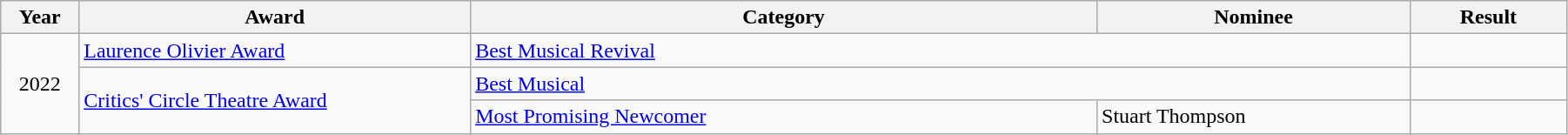<table class="wikitable" style="width:95%;">
<tr>
<th style="width:5%;">Year</th>
<th style="width:25%;">Award</th>
<th style="width:40%;">Category</th>
<th style="width:20%;">Nominee</th>
<th style="width:10%;">Result</th>
</tr>
<tr>
<td rowspan="3" style="text-align:center;">2022</td>
<td><a href='#'>Laurence Olivier Award</a></td>
<td colspan="2"><a href='#'>Best Musical Revival</a></td>
<td></td>
</tr>
<tr>
<td rowspan="2"><a href='#'>Critics' Circle Theatre Award</a></td>
<td colspan="2"><a href='#'>Best Musical</a></td>
<td></td>
</tr>
<tr>
<td><a href='#'>Most Promising Newcomer</a></td>
<td>Stuart Thompson</td>
<td></td>
</tr>
</table>
